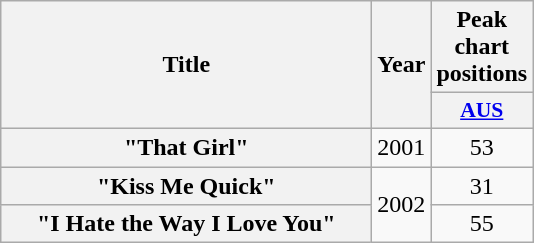<table class="wikitable plainrowheaders" style="text-align:center;">
<tr>
<th scope="col" rowspan="2" style="width:15em;">Title</th>
<th scope="col" rowspan="2" style="width:1em;">Year</th>
<th scope="col" colspan="1">Peak chart positions</th>
</tr>
<tr>
<th scope="col" style="width:3em;font-size:90%;"><a href='#'>AUS</a><br></th>
</tr>
<tr>
<th scope="row">"That Girl"</th>
<td rowspan="1">2001</td>
<td>53</td>
</tr>
<tr>
<th scope="row">"Kiss Me Quick"</th>
<td rowspan="2">2002</td>
<td>31</td>
</tr>
<tr>
<th scope="row">"I Hate the Way I Love You"</th>
<td>55</td>
</tr>
</table>
